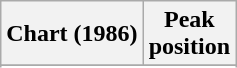<table class="wikitable sortable plainrowheaders">
<tr>
<th>Chart (1986)</th>
<th>Peak<br>position</th>
</tr>
<tr>
</tr>
<tr>
</tr>
<tr>
</tr>
</table>
